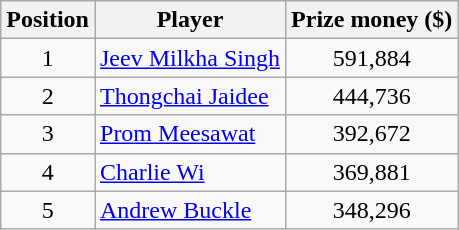<table class="wikitable">
<tr>
<th>Position</th>
<th>Player</th>
<th>Prize money ($)</th>
</tr>
<tr>
<td align=center>1</td>
<td> <a href='#'>Jeev Milkha Singh</a></td>
<td align=center>591,884</td>
</tr>
<tr>
<td align=center>2</td>
<td> <a href='#'>Thongchai Jaidee</a></td>
<td align=center>444,736</td>
</tr>
<tr>
<td align=center>3</td>
<td> <a href='#'>Prom Meesawat</a></td>
<td align=center>392,672</td>
</tr>
<tr>
<td align=center>4</td>
<td> <a href='#'>Charlie Wi</a></td>
<td align=center>369,881</td>
</tr>
<tr>
<td align=center>5</td>
<td> <a href='#'>Andrew Buckle</a></td>
<td align=center>348,296</td>
</tr>
</table>
